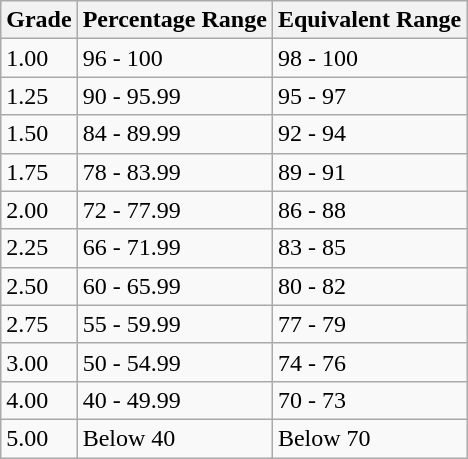<table class="wikitable">
<tr>
<th>Grade</th>
<th>Percentage Range</th>
<th>Equivalent Range</th>
</tr>
<tr>
<td>1.00</td>
<td>96 - 100</td>
<td>98 - 100</td>
</tr>
<tr>
<td>1.25</td>
<td>90 - 95.99</td>
<td>95 - 97</td>
</tr>
<tr>
<td>1.50</td>
<td>84 - 89.99</td>
<td>92 - 94</td>
</tr>
<tr>
<td>1.75</td>
<td>78 - 83.99</td>
<td>89 - 91</td>
</tr>
<tr>
<td>2.00</td>
<td>72 - 77.99</td>
<td>86 - 88</td>
</tr>
<tr>
<td>2.25</td>
<td>66 - 71.99</td>
<td>83 - 85</td>
</tr>
<tr>
<td>2.50</td>
<td>60 - 65.99</td>
<td>80 - 82</td>
</tr>
<tr>
<td>2.75</td>
<td>55 - 59.99</td>
<td>77 - 79</td>
</tr>
<tr>
<td>3.00</td>
<td>50 - 54.99</td>
<td>74 - 76</td>
</tr>
<tr>
<td>4.00</td>
<td>40 - 49.99</td>
<td>70 - 73</td>
</tr>
<tr>
<td>5.00</td>
<td>Below 40</td>
<td>Below 70</td>
</tr>
</table>
